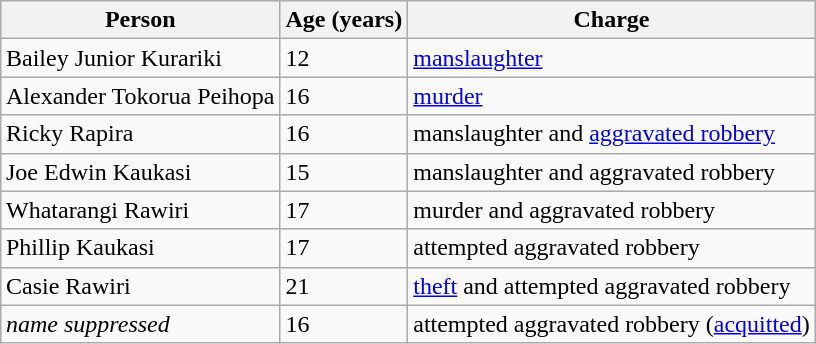<table class="wikitable infobox">
<tr>
<th>Person</th>
<th>Age (years)</th>
<th>Charge</th>
</tr>
<tr>
<td>Bailey Junior Kurariki</td>
<td>12</td>
<td><a href='#'>manslaughter</a></td>
</tr>
<tr>
<td>Alexander Tokorua Peihopa</td>
<td>16</td>
<td><a href='#'>murder</a></td>
</tr>
<tr>
<td>Ricky Rapira</td>
<td>16</td>
<td>manslaughter and <a href='#'>aggravated robbery</a></td>
</tr>
<tr>
<td>Joe Edwin Kaukasi</td>
<td>15</td>
<td>manslaughter and aggravated robbery</td>
</tr>
<tr>
<td>Whatarangi Rawiri</td>
<td>17</td>
<td>murder and aggravated robbery</td>
</tr>
<tr>
<td>Phillip Kaukasi</td>
<td>17</td>
<td>attempted aggravated robbery</td>
</tr>
<tr>
<td>Casie Rawiri</td>
<td>21</td>
<td><a href='#'>theft</a> and attempted aggravated robbery</td>
</tr>
<tr>
<td><em>name suppressed</em></td>
<td>16</td>
<td>attempted aggravated robbery (<a href='#'>acquitted</a>)</td>
</tr>
</table>
